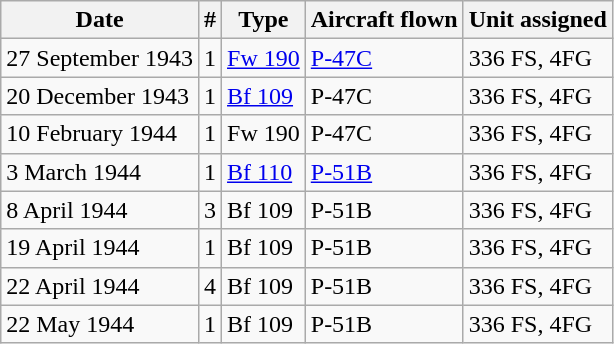<table class="wikitable">
<tr>
<th>Date</th>
<th>#</th>
<th>Type</th>
<th>Aircraft flown</th>
<th>Unit assigned</th>
</tr>
<tr>
<td>27 September 1943</td>
<td>1</td>
<td><a href='#'>Fw 190</a></td>
<td><a href='#'>P-47C</a></td>
<td>336 FS, 4FG</td>
</tr>
<tr>
<td>20 December 1943</td>
<td>1</td>
<td><a href='#'>Bf 109</a></td>
<td>P-47C</td>
<td>336 FS, 4FG</td>
</tr>
<tr>
<td>10 February 1944</td>
<td>1</td>
<td>Fw 190</td>
<td>P-47C</td>
<td>336 FS, 4FG</td>
</tr>
<tr>
<td>3 March 1944</td>
<td>1</td>
<td><a href='#'>Bf 110</a></td>
<td><a href='#'>P-51B</a></td>
<td>336 FS, 4FG</td>
</tr>
<tr>
<td>8 April 1944</td>
<td>3</td>
<td>Bf 109</td>
<td>P-51B</td>
<td>336 FS, 4FG</td>
</tr>
<tr>
<td>19 April 1944</td>
<td>1</td>
<td>Bf 109</td>
<td>P-51B</td>
<td>336 FS, 4FG</td>
</tr>
<tr>
<td>22 April 1944</td>
<td>4</td>
<td>Bf 109</td>
<td>P-51B</td>
<td>336 FS, 4FG</td>
</tr>
<tr>
<td>22 May 1944</td>
<td>1</td>
<td>Bf 109</td>
<td>P-51B</td>
<td>336 FS, 4FG</td>
</tr>
</table>
